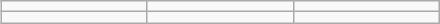<table class="wikitable" style="float:right; margin:0.5em 0 0.5em 1.4em;">
<tr>
<td></td>
<td></td>
<td></td>
</tr>
<tr>
<td width="90"></td>
<td width="90"></td>
<td width="90"></td>
</tr>
</table>
